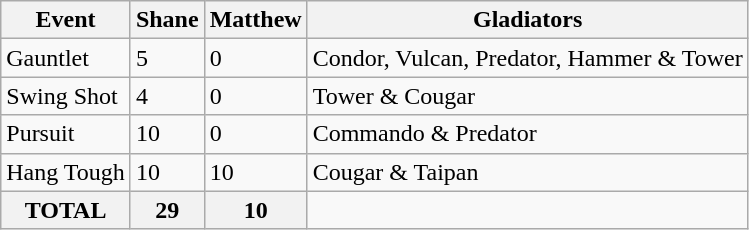<table class="wikitable">
<tr>
<th>Event</th>
<th>Shane</th>
<th>Matthew</th>
<th>Gladiators</th>
</tr>
<tr>
<td>Gauntlet</td>
<td>5</td>
<td>0</td>
<td>Condor, Vulcan, Predator, Hammer & Tower</td>
</tr>
<tr>
<td>Swing Shot</td>
<td>4</td>
<td>0</td>
<td>Tower & Cougar</td>
</tr>
<tr>
<td>Pursuit</td>
<td>10</td>
<td>0</td>
<td>Commando & Predator</td>
</tr>
<tr>
<td>Hang Tough</td>
<td>10</td>
<td>10</td>
<td>Cougar & Taipan</td>
</tr>
<tr>
<th>TOTAL</th>
<th>29</th>
<th>10</th>
</tr>
</table>
